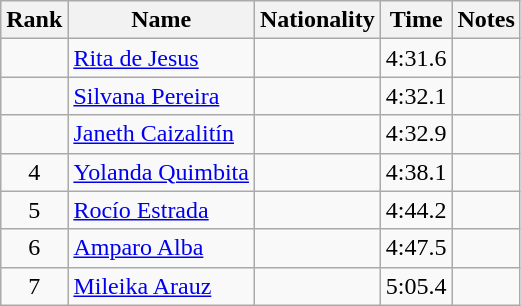<table class="wikitable sortable" style="text-align:center">
<tr>
<th>Rank</th>
<th>Name</th>
<th>Nationality</th>
<th>Time</th>
<th>Notes</th>
</tr>
<tr>
<td></td>
<td align=left><a href='#'>Rita de Jesus</a></td>
<td align=left></td>
<td>4:31.6</td>
<td></td>
</tr>
<tr>
<td></td>
<td align=left><a href='#'>Silvana Pereira</a></td>
<td align=left></td>
<td>4:32.1</td>
<td></td>
</tr>
<tr>
<td></td>
<td align=left><a href='#'>Janeth Caizalitín</a></td>
<td align=left></td>
<td>4:32.9</td>
<td></td>
</tr>
<tr>
<td>4</td>
<td align=left><a href='#'>Yolanda Quimbita</a></td>
<td align=left></td>
<td>4:38.1</td>
<td></td>
</tr>
<tr>
<td>5</td>
<td align=left><a href='#'>Rocío Estrada</a></td>
<td align=left></td>
<td>4:44.2</td>
<td></td>
</tr>
<tr>
<td>6</td>
<td align=left><a href='#'>Amparo Alba</a></td>
<td align=left></td>
<td>4:47.5</td>
<td></td>
</tr>
<tr>
<td>7</td>
<td align=left><a href='#'>Mileika Arauz</a></td>
<td align=left></td>
<td>5:05.4</td>
<td></td>
</tr>
</table>
